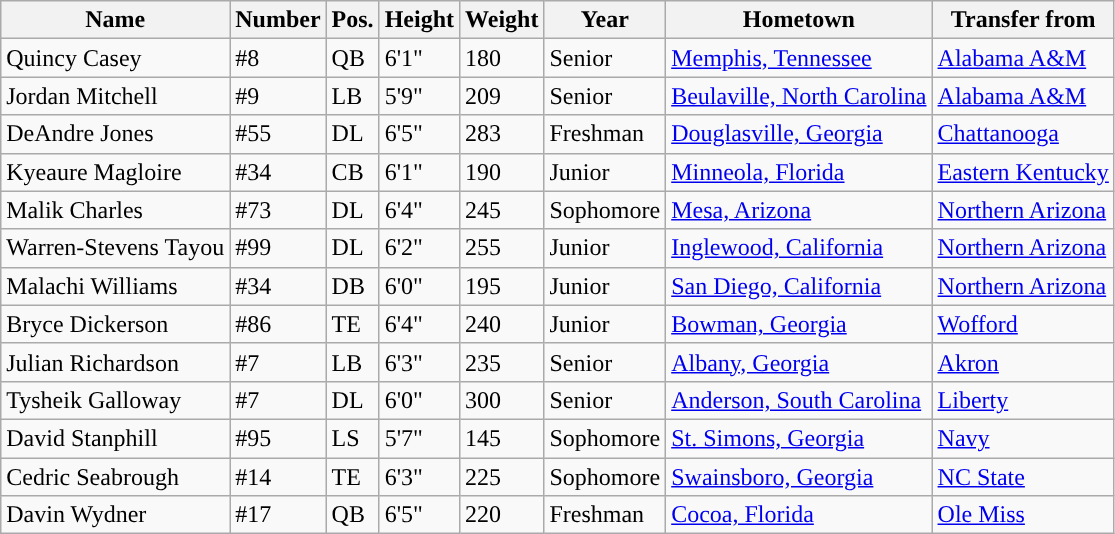<table class="wikitable sortable">
<tr>
<th style="text-align:center;">Name</th>
<th style="text-align:center;">Number</th>
<th style="text-align:center;">Pos.</th>
<th style="text-align:center;">Height</th>
<th style="text-align:center;">Weight</th>
<th style="text-align:center;">Year</th>
<th style="text-align:center;">Hometown</th>
<th style="text-align:center;">Transfer from</th>
</tr>
<tr>
<td>Quincy Casey</td>
<td>#8</td>
<td>QB</td>
<td>6'1"</td>
<td>180</td>
<td>Senior</td>
<td><a href='#'>Memphis, Tennessee</a></td>
<td><a href='#'>Alabama A&M</a></td>
</tr>
<tr>
<td>Jordan Mitchell</td>
<td>#9</td>
<td>LB</td>
<td>5'9"</td>
<td>209</td>
<td>Senior</td>
<td><a href='#'>Beulaville, North Carolina</a></td>
<td><a href='#'>Alabama A&M</a></td>
</tr>
<tr>
<td>DeAndre Jones</td>
<td>#55</td>
<td>DL</td>
<td>6'5"</td>
<td>283</td>
<td> Freshman</td>
<td><a href='#'>Douglasville, Georgia</a></td>
<td><a href='#'>Chattanooga</a></td>
</tr>
<tr>
<td>Kyeaure Magloire</td>
<td>#34</td>
<td>CB</td>
<td>6'1"</td>
<td>190</td>
<td>Junior</td>
<td><a href='#'>Minneola, Florida</a></td>
<td><a href='#'>Eastern Kentucky</a></td>
</tr>
<tr>
<td>Malik Charles</td>
<td>#73</td>
<td>DL</td>
<td>6'4"</td>
<td>245</td>
<td>Sophomore</td>
<td><a href='#'>Mesa, Arizona</a></td>
<td><a href='#'>Northern Arizona</a></td>
</tr>
<tr>
<td>Warren-Stevens Tayou</td>
<td>#99</td>
<td>DL</td>
<td>6'2"</td>
<td>255</td>
<td>Junior</td>
<td><a href='#'>Inglewood, California</a></td>
<td><a href='#'>Northern Arizona</a></td>
</tr>
<tr>
<td>Malachi Williams</td>
<td>#34</td>
<td>DB</td>
<td>6'0"</td>
<td>195</td>
<td>Junior</td>
<td><a href='#'>San Diego, California</a></td>
<td><a href='#'>Northern Arizona</a></td>
</tr>
<tr>
<td>Bryce Dickerson</td>
<td>#86</td>
<td>TE</td>
<td>6'4"</td>
<td>240</td>
<td>Junior</td>
<td><a href='#'>Bowman, Georgia</a></td>
<td><a href='#'>Wofford</a></td>
</tr>
<tr>
<td>Julian Richardson</td>
<td>#7</td>
<td>LB</td>
<td>6'3"</td>
<td>235</td>
<td>Senior</td>
<td><a href='#'>Albany, Georgia</a></td>
<td><a href='#'>Akron</a></td>
</tr>
<tr>
<td>Tysheik Galloway</td>
<td>#7</td>
<td>DL</td>
<td>6'0"</td>
<td>300</td>
<td>Senior</td>
<td><a href='#'>Anderson, South Carolina</a></td>
<td><a href='#'>Liberty</a></td>
</tr>
<tr>
<td>David Stanphill</td>
<td>#95</td>
<td>LS</td>
<td>5'7"</td>
<td>145</td>
<td>Sophomore</td>
<td><a href='#'>St. Simons, Georgia</a></td>
<td><a href='#'>Navy</a></td>
</tr>
<tr>
<td>Cedric Seabrough</td>
<td>#14</td>
<td>TE</td>
<td>6'3"</td>
<td>225</td>
<td>Sophomore</td>
<td><a href='#'>Swainsboro, Georgia</a></td>
<td><a href='#'>NC State</a></td>
</tr>
<tr>
<td>Davin Wydner</td>
<td>#17</td>
<td>QB</td>
<td>6'5"</td>
<td>220</td>
<td> Freshman</td>
<td><a href='#'>Cocoa, Florida</a></td>
<td><a href='#'>Ole Miss</a></td>
</tr>
</table>
